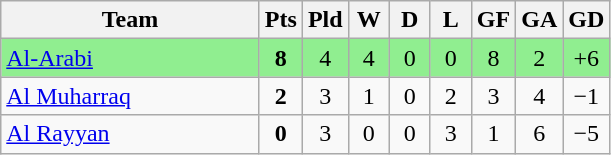<table class="wikitable" style="text-align: center;">
<tr>
<th width="165">Team</th>
<th width="20">Pts</th>
<th width="20">Pld</th>
<th width="20">W</th>
<th width="20">D</th>
<th width="20">L</th>
<th width="20">GF</th>
<th width="20">GA</th>
<th width="20">GD</th>
</tr>
<tr bgcolor=lightgreen>
<td style="text-align:left;"> <a href='#'>Al-Arabi</a></td>
<td><strong>8</strong></td>
<td>4</td>
<td>4</td>
<td>0</td>
<td>0</td>
<td>8</td>
<td>2</td>
<td>+6</td>
</tr>
<tr>
<td style="text-align:left;"> <a href='#'>Al Muharraq</a></td>
<td><strong>2</strong></td>
<td>3</td>
<td>1</td>
<td>0</td>
<td>2</td>
<td>3</td>
<td>4</td>
<td>−1</td>
</tr>
<tr>
<td style="text-align:left;"> <a href='#'>Al Rayyan</a></td>
<td><strong>0</strong></td>
<td>3</td>
<td>0</td>
<td>0</td>
<td>3</td>
<td>1</td>
<td>6</td>
<td>−5</td>
</tr>
</table>
